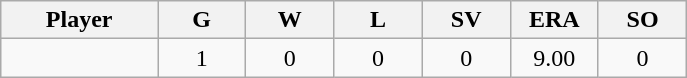<table class="wikitable sortable">
<tr>
<th bgcolor="#DDDDFF" width="16%">Player</th>
<th bgcolor="#DDDDFF" width="9%">G</th>
<th bgcolor="#DDDDFF" width="9%">W</th>
<th bgcolor="#DDDDFF" width="9%">L</th>
<th bgcolor="#DDDDFF" width="9%">SV</th>
<th bgcolor="#DDDDFF" width="9%">ERA</th>
<th bgcolor="#DDDDFF" width="9%">SO</th>
</tr>
<tr align="center">
<td></td>
<td>1</td>
<td>0</td>
<td>0</td>
<td>0</td>
<td>9.00</td>
<td>0</td>
</tr>
</table>
